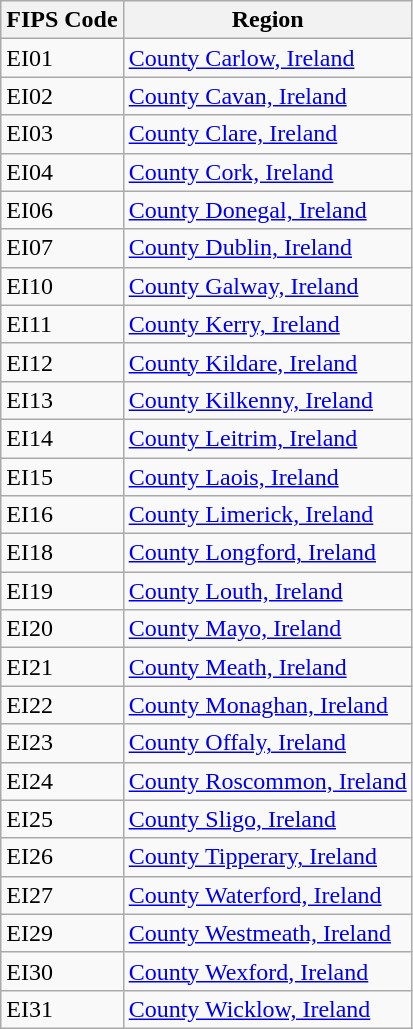<table class="wikitable">
<tr>
<th>FIPS Code</th>
<th>Region</th>
</tr>
<tr>
<td>EI01</td>
<td><a href='#'>County Carlow, Ireland</a></td>
</tr>
<tr>
<td>EI02</td>
<td><a href='#'>County Cavan, Ireland</a></td>
</tr>
<tr>
<td>EI03</td>
<td><a href='#'>County Clare, Ireland</a></td>
</tr>
<tr>
<td>EI04</td>
<td><a href='#'>County Cork, Ireland</a></td>
</tr>
<tr>
<td>EI06</td>
<td><a href='#'>County Donegal, Ireland</a></td>
</tr>
<tr>
<td>EI07</td>
<td><a href='#'>County Dublin, Ireland</a></td>
</tr>
<tr>
<td>EI10</td>
<td><a href='#'>County Galway, Ireland</a></td>
</tr>
<tr>
<td>EI11</td>
<td><a href='#'>County Kerry, Ireland</a></td>
</tr>
<tr>
<td>EI12</td>
<td><a href='#'>County Kildare, Ireland</a></td>
</tr>
<tr>
<td>EI13</td>
<td><a href='#'>County Kilkenny, Ireland</a></td>
</tr>
<tr>
<td>EI14</td>
<td><a href='#'>County Leitrim, Ireland</a></td>
</tr>
<tr>
<td>EI15</td>
<td><a href='#'>County Laois, Ireland</a></td>
</tr>
<tr>
<td>EI16</td>
<td><a href='#'>County Limerick, Ireland</a></td>
</tr>
<tr>
<td>EI18</td>
<td><a href='#'>County Longford, Ireland</a></td>
</tr>
<tr>
<td>EI19</td>
<td><a href='#'>County Louth, Ireland</a></td>
</tr>
<tr>
<td>EI20</td>
<td><a href='#'>County Mayo, Ireland</a></td>
</tr>
<tr>
<td>EI21</td>
<td><a href='#'>County Meath, Ireland</a></td>
</tr>
<tr>
<td>EI22</td>
<td><a href='#'>County Monaghan, Ireland</a></td>
</tr>
<tr>
<td>EI23</td>
<td><a href='#'>County Offaly, Ireland</a></td>
</tr>
<tr>
<td>EI24</td>
<td><a href='#'>County Roscommon, Ireland</a></td>
</tr>
<tr>
<td>EI25</td>
<td><a href='#'>County Sligo, Ireland</a></td>
</tr>
<tr>
<td>EI26</td>
<td><a href='#'>County Tipperary, Ireland</a></td>
</tr>
<tr>
<td>EI27</td>
<td><a href='#'>County Waterford, Ireland</a></td>
</tr>
<tr>
<td>EI29</td>
<td><a href='#'>County Westmeath, Ireland</a></td>
</tr>
<tr>
<td>EI30</td>
<td><a href='#'>County Wexford, Ireland</a></td>
</tr>
<tr>
<td>EI31</td>
<td><a href='#'>County Wicklow, Ireland</a></td>
</tr>
</table>
